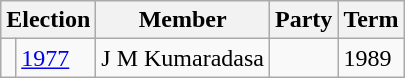<table class="wikitable">
<tr>
<th colspan="2">Election</th>
<th>Member</th>
<th>Party</th>
<th>Term</th>
</tr>
<tr>
<td style="background-color: "></td>
<td><a href='#'>1977</a></td>
<td>J M Kumaradasa</td>
<td></td>
<td>1989</td>
</tr>
</table>
